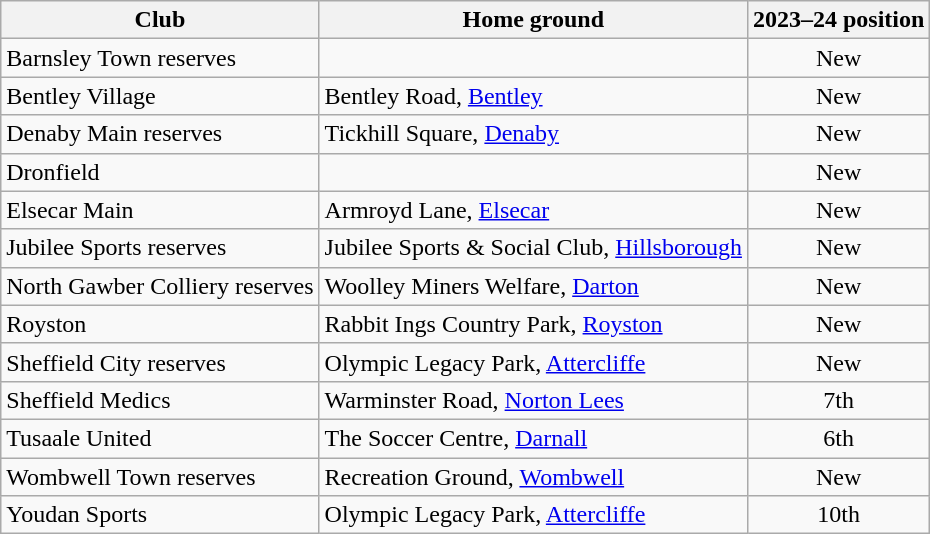<table class="wikitable sortable">
<tr>
<th>Club</th>
<th>Home ground</th>
<th>2023–24 position</th>
</tr>
<tr>
<td>Barnsley Town reserves</td>
<td></td>
<td style="text-align:center;">New</td>
</tr>
<tr>
<td>Bentley Village</td>
<td>Bentley Road, <a href='#'>Bentley</a></td>
<td style="text-align:center;">New</td>
</tr>
<tr>
<td>Denaby Main reserves</td>
<td>Tickhill Square, <a href='#'>Denaby</a></td>
<td style="text-align:center;">New</td>
</tr>
<tr>
<td>Dronfield</td>
<td></td>
<td style="text-align:center;">New</td>
</tr>
<tr>
<td>Elsecar Main</td>
<td>Armroyd Lane, <a href='#'>Elsecar</a></td>
<td style="text-align:center;">New</td>
</tr>
<tr>
<td>Jubilee Sports reserves</td>
<td>Jubilee Sports & Social Club, <a href='#'>Hillsborough</a></td>
<td style="text-align:center;">New</td>
</tr>
<tr>
<td>North Gawber Colliery reserves</td>
<td>Woolley Miners Welfare, <a href='#'>Darton</a></td>
<td style="text-align:center;">New</td>
</tr>
<tr>
<td>Royston</td>
<td>Rabbit Ings Country Park, <a href='#'>Royston</a></td>
<td style="text-align:center;">New</td>
</tr>
<tr>
<td>Sheffield City reserves</td>
<td>Olympic Legacy Park, <a href='#'>Attercliffe</a></td>
<td style="text-align:center;">New</td>
</tr>
<tr>
<td>Sheffield Medics</td>
<td>Warminster Road, <a href='#'>Norton Lees</a></td>
<td style="text-align:center;">7th</td>
</tr>
<tr>
<td>Tusaale United</td>
<td>The Soccer Centre, <a href='#'>Darnall</a></td>
<td style="text-align:center;">6th</td>
</tr>
<tr>
<td>Wombwell Town reserves</td>
<td>Recreation Ground, <a href='#'>Wombwell</a></td>
<td style="text-align:center;">New</td>
</tr>
<tr>
<td>Youdan Sports</td>
<td>Olympic Legacy Park, <a href='#'>Attercliffe</a></td>
<td style="text-align:center;">10th</td>
</tr>
</table>
